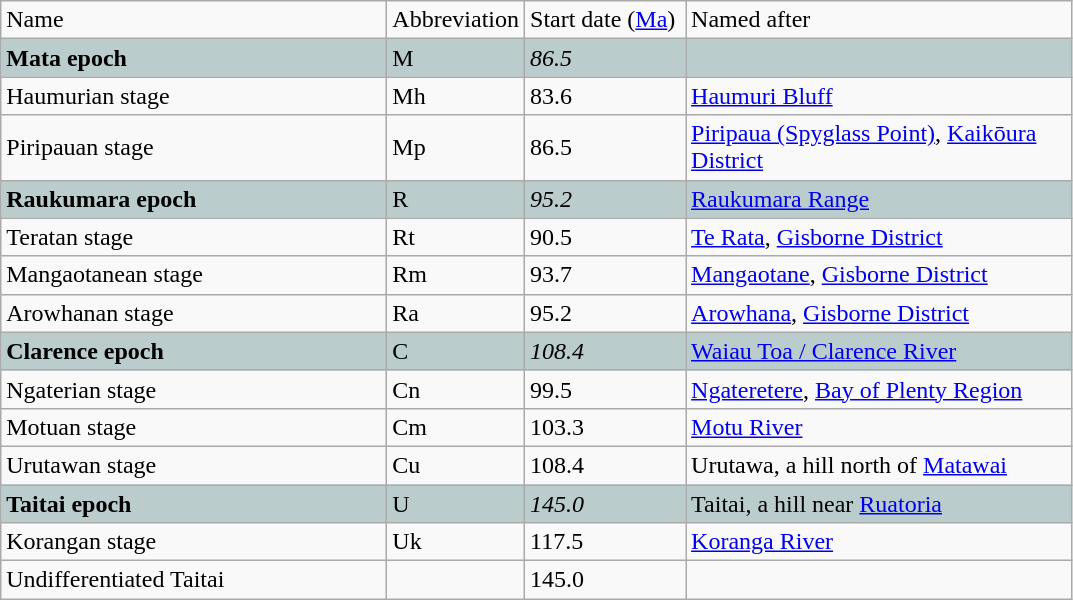<table class="wikitable">
<tr>
<td width="250pt">Name</td>
<td width="50pt">Abbreviation</td>
<td width="100pt">Start date (<a href='#'>Ma</a>)</td>
<td width="250pt">Named after</td>
</tr>
<tr style="background:#bbcccc;">
<td><strong>Mata epoch</strong></td>
<td>M</td>
<td><em>86.5</em></td>
<td></td>
</tr>
<tr>
<td>Haumurian stage</td>
<td>Mh</td>
<td>83.6</td>
<td><a href='#'>Haumuri Bluff</a></td>
</tr>
<tr>
<td>Piripauan stage</td>
<td>Mp</td>
<td>86.5</td>
<td><a href='#'>Piripaua (Spyglass Point)</a>, <a href='#'>Kaikōura District</a></td>
</tr>
<tr style="background:#bbcccc;">
<td><strong>Raukumara epoch</strong></td>
<td>R</td>
<td><em>95.2</em></td>
<td><a href='#'>Raukumara Range</a></td>
</tr>
<tr>
<td>Teratan stage</td>
<td>Rt</td>
<td>90.5</td>
<td><a href='#'>Te Rata</a>, <a href='#'>Gisborne District</a></td>
</tr>
<tr>
<td>Mangaotanean stage</td>
<td>Rm</td>
<td>93.7</td>
<td><a href='#'>Mangaotane</a>, <a href='#'>Gisborne District</a></td>
</tr>
<tr>
<td>Arowhanan stage</td>
<td>Ra</td>
<td>95.2</td>
<td><a href='#'>Arowhana</a>, <a href='#'>Gisborne District</a></td>
</tr>
<tr style="background:#bbcccc;">
<td><strong>Clarence epoch</strong></td>
<td>C</td>
<td><em>108.4</em></td>
<td><a href='#'>Waiau Toa / Clarence River</a></td>
</tr>
<tr>
<td>Ngaterian stage</td>
<td>Cn</td>
<td>99.5</td>
<td><a href='#'>Ngateretere</a>, <a href='#'>Bay of Plenty Region</a></td>
</tr>
<tr>
<td>Motuan stage</td>
<td>Cm</td>
<td>103.3</td>
<td><a href='#'>Motu River</a></td>
</tr>
<tr>
<td>Urutawan stage</td>
<td>Cu</td>
<td>108.4</td>
<td>Urutawa, a hill north of <a href='#'>Matawai</a></td>
</tr>
<tr style="background:#bbcccc;">
<td><strong>Taitai epoch</strong></td>
<td>U</td>
<td><em>145.0</em></td>
<td>Taitai, a hill near <a href='#'>Ruatoria</a></td>
</tr>
<tr>
<td>Korangan stage</td>
<td>Uk</td>
<td>117.5</td>
<td><a href='#'>Koranga River</a></td>
</tr>
<tr>
<td>Undifferentiated Taitai</td>
<td></td>
<td>145.0</td>
<td></td>
</tr>
</table>
